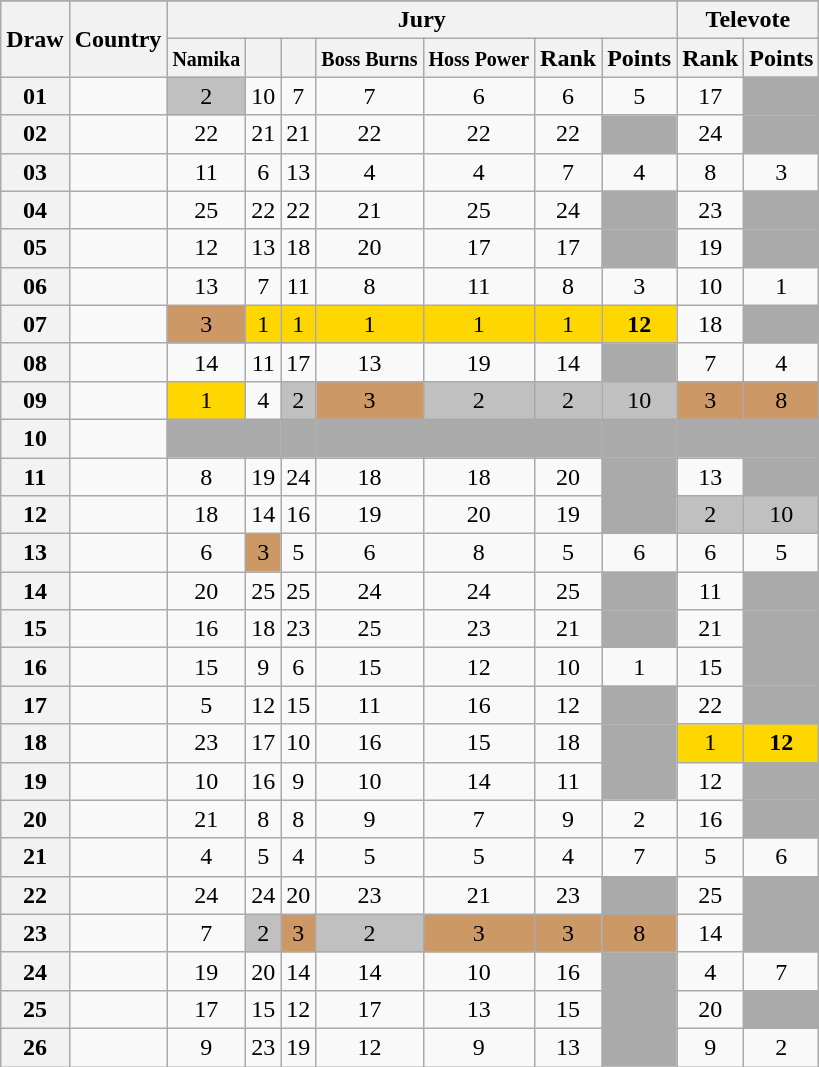<table class="sortable wikitable collapsible plainrowheaders" style="text-align:center;">
<tr>
</tr>
<tr>
<th scope="col" rowspan="2">Draw</th>
<th scope="col" rowspan="2">Country</th>
<th scope="col" colspan="7">Jury</th>
<th scope="col" colspan="2">Televote</th>
</tr>
<tr>
<th scope="col"><small>Namika</small></th>
<th scope="col"><small></small></th>
<th scope="col"><small></small></th>
<th scope="col"><small>Boss Burns</small></th>
<th scope="col"><small>Hoss Power</small></th>
<th scope="col">Rank</th>
<th scope="col">Points</th>
<th scope="col">Rank</th>
<th scope="col">Points</th>
</tr>
<tr>
<th scope="row" style="text-align:center;">01</th>
<td style="text-align:left;"></td>
<td style="background:silver;">2</td>
<td>10</td>
<td>7</td>
<td>7</td>
<td>6</td>
<td>6</td>
<td>5</td>
<td>17</td>
<td style="background:#AAAAAA;"></td>
</tr>
<tr>
<th scope="row" style="text-align:center;">02</th>
<td style="text-align:left;"></td>
<td>22</td>
<td>21</td>
<td>21</td>
<td>22</td>
<td>22</td>
<td>22</td>
<td style="background:#AAAAAA;"></td>
<td>24</td>
<td style="background:#AAAAAA;"></td>
</tr>
<tr>
<th scope="row" style="text-align:center;">03</th>
<td style="text-align:left;"></td>
<td>11</td>
<td>6</td>
<td>13</td>
<td>4</td>
<td>4</td>
<td>7</td>
<td>4</td>
<td>8</td>
<td>3</td>
</tr>
<tr>
<th scope="row" style="text-align:center;">04</th>
<td style="text-align:left;"></td>
<td>25</td>
<td>22</td>
<td>22</td>
<td>21</td>
<td>25</td>
<td>24</td>
<td style="background:#AAAAAA;"></td>
<td>23</td>
<td style="background:#AAAAAA;"></td>
</tr>
<tr>
<th scope="row" style="text-align:center;">05</th>
<td style="text-align:left;"></td>
<td>12</td>
<td>13</td>
<td>18</td>
<td>20</td>
<td>17</td>
<td>17</td>
<td style="background:#AAAAAA;"></td>
<td>19</td>
<td style="background:#AAAAAA;"></td>
</tr>
<tr>
<th scope="row" style="text-align:center;">06</th>
<td style="text-align:left;"></td>
<td>13</td>
<td>7</td>
<td>11</td>
<td>8</td>
<td>11</td>
<td>8</td>
<td>3</td>
<td>10</td>
<td>1</td>
</tr>
<tr>
<th scope="row" style="text-align:center;">07</th>
<td style="text-align:left;"></td>
<td style="background:#CC9966;">3</td>
<td style="background:gold;">1</td>
<td style="background:gold;">1</td>
<td style="background:gold;">1</td>
<td style="background:gold;">1</td>
<td style="background:gold;">1</td>
<td style="background:gold;"><strong>12</strong></td>
<td>18</td>
<td style="background:#AAAAAA;"></td>
</tr>
<tr>
<th scope="row" style="text-align:center;">08</th>
<td style="text-align:left;"></td>
<td>14</td>
<td>11</td>
<td>17</td>
<td>13</td>
<td>19</td>
<td>14</td>
<td style="background:#AAAAAA;"></td>
<td>7</td>
<td>4</td>
</tr>
<tr>
<th scope="row" style="text-align:center;">09</th>
<td style="text-align:left;"></td>
<td style="background:gold;">1</td>
<td>4</td>
<td style="background:silver;">2</td>
<td style="background:#CC9966;">3</td>
<td style="background:silver;">2</td>
<td style="background:silver;">2</td>
<td style="background:silver;">10</td>
<td style="background:#CC9966;">3</td>
<td style="background:#CC9966;">8</td>
</tr>
<tr class="sortbottom">
<th scope="row" style="text-align:center;">10</th>
<td style="text-align:left;"></td>
<td style="background:#AAAAAA;"></td>
<td style="background:#AAAAAA;"></td>
<td style="background:#AAAAAA;"></td>
<td style="background:#AAAAAA;"></td>
<td style="background:#AAAAAA;"></td>
<td style="background:#AAAAAA;"></td>
<td style="background:#AAAAAA;"></td>
<td style="background:#AAAAAA;"></td>
<td style="background:#AAAAAA;"></td>
</tr>
<tr>
<th scope="row" style="text-align:center;">11</th>
<td style="text-align:left;"></td>
<td>8</td>
<td>19</td>
<td>24</td>
<td>18</td>
<td>18</td>
<td>20</td>
<td style="background:#AAAAAA;"></td>
<td>13</td>
<td style="background:#AAAAAA;"></td>
</tr>
<tr>
<th scope="row" style="text-align:center;">12</th>
<td style="text-align:left;"></td>
<td>18</td>
<td>14</td>
<td>16</td>
<td>19</td>
<td>20</td>
<td>19</td>
<td style="background:#AAAAAA;"></td>
<td style="background:silver;">2</td>
<td style="background:silver;">10</td>
</tr>
<tr>
<th scope="row" style="text-align:center;">13</th>
<td style="text-align:left;"></td>
<td>6</td>
<td style="background:#CC9966;">3</td>
<td>5</td>
<td>6</td>
<td>8</td>
<td>5</td>
<td>6</td>
<td>6</td>
<td>5</td>
</tr>
<tr>
<th scope="row" style="text-align:center;">14</th>
<td style="text-align:left;"></td>
<td>20</td>
<td>25</td>
<td>25</td>
<td>24</td>
<td>24</td>
<td>25</td>
<td style="background:#AAAAAA;"></td>
<td>11</td>
<td style="background:#AAAAAA;"></td>
</tr>
<tr>
<th scope="row" style="text-align:center;">15</th>
<td style="text-align:left;"></td>
<td>16</td>
<td>18</td>
<td>23</td>
<td>25</td>
<td>23</td>
<td>21</td>
<td style="background:#AAAAAA;"></td>
<td>21</td>
<td style="background:#AAAAAA;"></td>
</tr>
<tr>
<th scope="row" style="text-align:center;">16</th>
<td style="text-align:left;"></td>
<td>15</td>
<td>9</td>
<td>6</td>
<td>15</td>
<td>12</td>
<td>10</td>
<td>1</td>
<td>15</td>
<td style="background:#AAAAAA;"></td>
</tr>
<tr>
<th scope="row" style="text-align:center;">17</th>
<td style="text-align:left;"></td>
<td>5</td>
<td>12</td>
<td>15</td>
<td>11</td>
<td>16</td>
<td>12</td>
<td style="background:#AAAAAA;"></td>
<td>22</td>
<td style="background:#AAAAAA;"></td>
</tr>
<tr>
<th scope="row" style="text-align:center;">18</th>
<td style="text-align:left;"></td>
<td>23</td>
<td>17</td>
<td>10</td>
<td>16</td>
<td>15</td>
<td>18</td>
<td style="background:#AAAAAA;"></td>
<td style="background:gold;">1</td>
<td style="background:gold;"><strong>12</strong></td>
</tr>
<tr>
<th scope="row" style="text-align:center;">19</th>
<td style="text-align:left;"></td>
<td>10</td>
<td>16</td>
<td>9</td>
<td>10</td>
<td>14</td>
<td>11</td>
<td style="background:#AAAAAA;"></td>
<td>12</td>
<td style="background:#AAAAAA;"></td>
</tr>
<tr>
<th scope="row" style="text-align:center;">20</th>
<td style="text-align:left;"></td>
<td>21</td>
<td>8</td>
<td>8</td>
<td>9</td>
<td>7</td>
<td>9</td>
<td>2</td>
<td>16</td>
<td style="background:#AAAAAA;"></td>
</tr>
<tr>
<th scope="row" style="text-align:center;">21</th>
<td style="text-align:left;"></td>
<td>4</td>
<td>5</td>
<td>4</td>
<td>5</td>
<td>5</td>
<td>4</td>
<td>7</td>
<td>5</td>
<td>6</td>
</tr>
<tr>
<th scope="row" style="text-align:center;">22</th>
<td style="text-align:left;"></td>
<td>24</td>
<td>24</td>
<td>20</td>
<td>23</td>
<td>21</td>
<td>23</td>
<td style="background:#AAAAAA;"></td>
<td>25</td>
<td style="background:#AAAAAA;"></td>
</tr>
<tr>
<th scope="row" style="text-align:center;">23</th>
<td style="text-align:left;"></td>
<td>7</td>
<td style="background:silver;">2</td>
<td style="background:#CC9966;">3</td>
<td style="background:silver;">2</td>
<td style="background:#CC9966;">3</td>
<td style="background:#CC9966;">3</td>
<td style="background:#CC9966;">8</td>
<td>14</td>
<td style="background:#AAAAAA;"></td>
</tr>
<tr>
<th scope="row" style="text-align:center;">24</th>
<td style="text-align:left;"></td>
<td>19</td>
<td>20</td>
<td>14</td>
<td>14</td>
<td>10</td>
<td>16</td>
<td style="background:#AAAAAA;"></td>
<td>4</td>
<td>7</td>
</tr>
<tr>
<th scope="row" style="text-align:center;">25</th>
<td style="text-align:left;"></td>
<td>17</td>
<td>15</td>
<td>12</td>
<td>17</td>
<td>13</td>
<td>15</td>
<td style="background:#AAAAAA;"></td>
<td>20</td>
<td style="background:#AAAAAA;"></td>
</tr>
<tr>
<th scope="row" style="text-align:center;">26</th>
<td style="text-align:left;"></td>
<td>9</td>
<td>23</td>
<td>19</td>
<td>12</td>
<td>9</td>
<td>13</td>
<td style="background:#AAAAAA;"></td>
<td>9</td>
<td>2</td>
</tr>
</table>
